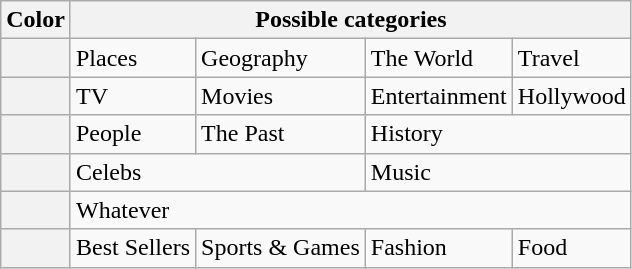<table class="wikitable sortable">
<tr>
<th>Color</th>
<th colspan="4">Possible categories</th>
</tr>
<tr>
<th></th>
<td>Places</td>
<td>Geography</td>
<td>The World</td>
<td>Travel</td>
</tr>
<tr>
<th></th>
<td>TV</td>
<td>Movies</td>
<td>Entertainment</td>
<td>Hollywood</td>
</tr>
<tr>
<th></th>
<td>People</td>
<td>The Past</td>
<td colspan="2">History</td>
</tr>
<tr>
<th></th>
<td colspan="2">Celebs</td>
<td colspan="2">Music</td>
</tr>
<tr>
<th></th>
<td colspan="4">Whatever</td>
</tr>
<tr>
<th></th>
<td>Best Sellers</td>
<td>Sports & Games</td>
<td>Fashion</td>
<td>Food</td>
</tr>
</table>
